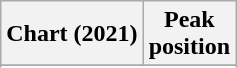<table class="wikitable sortable plainrowheaders" style="text-align:center">
<tr>
<th scope="col">Chart (2021)</th>
<th scope="col">Peak<br>position</th>
</tr>
<tr>
</tr>
<tr>
</tr>
<tr>
</tr>
<tr>
</tr>
<tr>
</tr>
<tr>
</tr>
</table>
